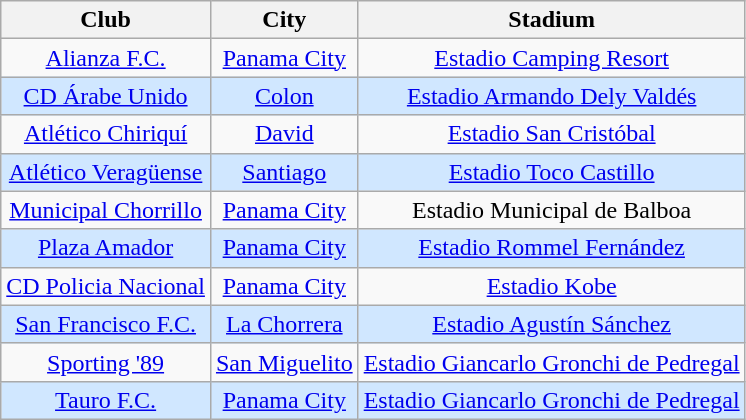<table class="wikitable" style="text-align: center;">
<tr>
<th>Club</th>
<th>City</th>
<th>Stadium</th>
</tr>
<tr>
<td><a href='#'>Alianza F.C.</a></td>
<td><a href='#'>Panama City</a></td>
<td><a href='#'>Estadio Camping Resort</a></td>
</tr>
<tr bgcolor=#D0E7FF>
<td><a href='#'>CD Árabe Unido</a></td>
<td><a href='#'>Colon</a></td>
<td><a href='#'>Estadio Armando Dely Valdés</a></td>
</tr>
<tr>
<td><a href='#'>Atlético Chiriquí</a></td>
<td><a href='#'>David</a></td>
<td><a href='#'>Estadio San Cristóbal</a></td>
</tr>
<tr bgcolor=#D0E7FF>
<td><a href='#'>Atlético Veragüense</a></td>
<td><a href='#'>Santiago</a></td>
<td><a href='#'>Estadio Toco Castillo</a></td>
</tr>
<tr>
<td><a href='#'>Municipal Chorrillo</a></td>
<td><a href='#'>Panama City</a></td>
<td>Estadio Municipal de Balboa</td>
</tr>
<tr bgcolor=#D0E7FF>
<td><a href='#'>Plaza Amador</a></td>
<td><a href='#'>Panama City</a></td>
<td><a href='#'>Estadio Rommel Fernández</a></td>
</tr>
<tr>
<td><a href='#'>CD Policia Nacional</a></td>
<td><a href='#'>Panama City</a></td>
<td><a href='#'>Estadio Kobe</a></td>
</tr>
<tr bgcolor=#D0E7FF>
<td><a href='#'>San Francisco F.C.</a></td>
<td><a href='#'>La Chorrera</a></td>
<td><a href='#'>Estadio Agustín Sánchez</a></td>
</tr>
<tr>
<td><a href='#'>Sporting '89</a></td>
<td><a href='#'>San Miguelito</a></td>
<td><a href='#'>Estadio Giancarlo Gronchi de Pedregal</a></td>
</tr>
<tr bgcolor=#D0E7FF>
<td><a href='#'>Tauro F.C.</a></td>
<td><a href='#'>Panama City</a></td>
<td><a href='#'>Estadio Giancarlo Gronchi de Pedregal</a></td>
</tr>
</table>
